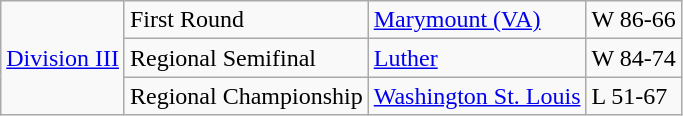<table class="wikitable">
<tr>
<td rowspan="3"><a href='#'>Division III</a></td>
<td>First Round</td>
<td><a href='#'>Marymount (VA)</a></td>
<td>W 86-66</td>
</tr>
<tr>
<td>Regional Semifinal</td>
<td><a href='#'>Luther</a></td>
<td>W 84-74</td>
</tr>
<tr>
<td>Regional Championship</td>
<td><a href='#'>Washington St. Louis</a></td>
<td>L 51-67</td>
</tr>
</table>
